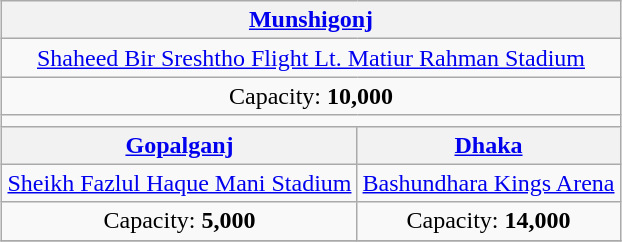<table class="wikitable" style="margin:1em auto; text-align:center">
<tr>
<th colspan=2><a href='#'>Munshigonj</a></th>
</tr>
<tr>
<td colspan=2><a href='#'>Shaheed Bir Sreshtho Flight Lt. Matiur Rahman Stadium</a></td>
</tr>
<tr>
<td colspan=2>Capacity: <strong>10,000</strong></td>
</tr>
<tr>
<td colspan=3></td>
</tr>
<tr>
<th><a href='#'>Gopalganj</a></th>
<th><a href='#'>Dhaka</a></th>
</tr>
<tr>
<td><a href='#'>Sheikh Fazlul Haque Mani Stadium</a></td>
<td><a href='#'>Bashundhara Kings Arena</a></td>
</tr>
<tr>
<td>Capacity: <strong>5,000</strong></td>
<td>Capacity: <strong>14,000</strong></td>
</tr>
<tr>
</tr>
</table>
